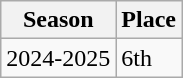<table class="wikitable">
<tr>
<th>Season</th>
<th>Place</th>
</tr>
<tr>
<td>2024-2025</td>
<td>6th</td>
</tr>
</table>
